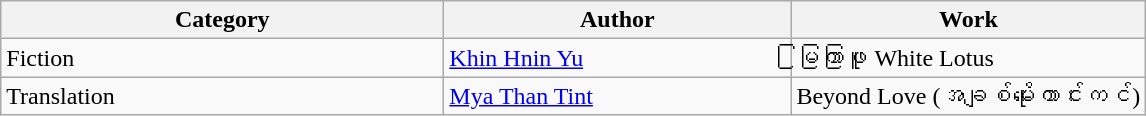<table class=wikitable>
<tr>
<th style="width:18em;">Category</th>
<th style="width:14em;">Author</th>
<th>Work</th>
</tr>
<tr>
<td>Fiction</td>
<td><a href='#'>Khin Hnin Yu</a></td>
<td><em></em>	မြကြာဖြူ	White Lotus</td>
</tr>
<tr>
<td>Translation</td>
<td><a href='#'>Mya Than Tint</a></td>
<td>Beyond Love (အချစ်မိုးကောင်းကင်)</td>
</tr>
</table>
